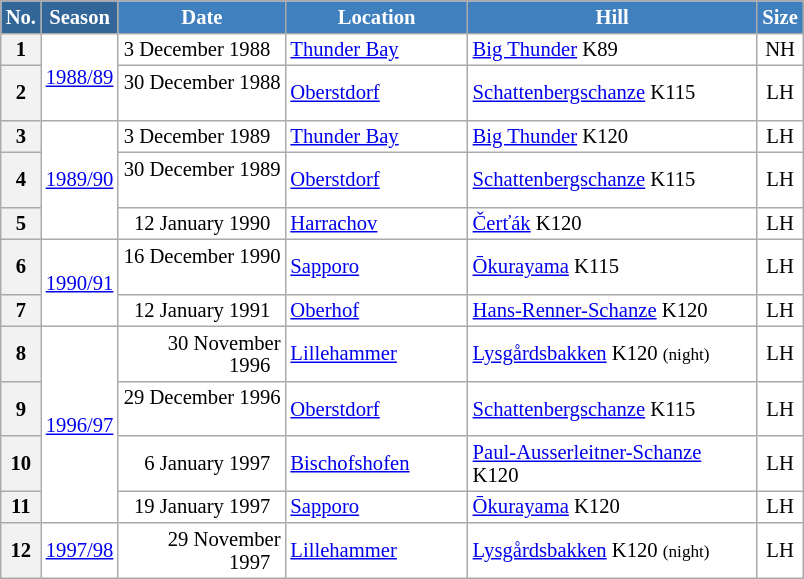<table class="wikitable sortable" style="font-size:86%; line-height:15px; text-align:left; border:grey solid 1px; border-collapse:collapse; background:#ffffff;">
<tr style="background:#efefef;">
<th style="background-color:#369; color:white; width:10px;">No.</th>
<th style="background-color:#369; color:white;  width:30px;">Season</th>
<th style="background-color:#4180be; color:white; width:105px;">Date</th>
<th style="background-color:#4180be; color:white; width:115px;">Location</th>
<th style="background-color:#4180be; color:white; width:186px;">Hill</th>
<th style="background-color:#4180be; color:white; width:25px;">Size</th>
</tr>
<tr>
<th scope=row style="text-align:center;">1</th>
<td align=center rowspan=2><a href='#'>1988/89</a></td>
<td align=right>3 December 1988  </td>
<td> <a href='#'>Thunder Bay</a></td>
<td><a href='#'>Big Thunder</a> K89</td>
<td align=center>NH</td>
</tr>
<tr>
<th scope=row style="text-align:center;">2</th>
<td align=right>30 December 1988  </td>
<td> <a href='#'>Oberstdorf</a></td>
<td><a href='#'>Schattenbergschanze</a> K115</td>
<td align=center>LH</td>
</tr>
<tr>
<th scope=row style="text-align:center;">3</th>
<td align=center rowspan=3><a href='#'>1989/90</a></td>
<td align=right>3 December 1989  </td>
<td> <a href='#'>Thunder Bay</a></td>
<td><a href='#'>Big Thunder</a> K120</td>
<td align=center>LH</td>
</tr>
<tr>
<th scope=row style="text-align:center;">4</th>
<td align=right>30 December 1989  </td>
<td> <a href='#'>Oberstdorf</a></td>
<td><a href='#'>Schattenbergschanze</a> K115</td>
<td align=center>LH</td>
</tr>
<tr>
<th scope=row style="text-align:center;">5</th>
<td align=right>12 January 1990  </td>
<td> <a href='#'>Harrachov</a></td>
<td><a href='#'>Čerťák</a> K120</td>
<td align=center>LH</td>
</tr>
<tr>
<th scope=row style="text-align:center;">6</th>
<td align=center rowspan=2><a href='#'>1990/91</a></td>
<td align=right>16 December 1990  </td>
<td> <a href='#'>Sapporo</a></td>
<td><a href='#'>Ōkurayama</a> K115</td>
<td align=center>LH</td>
</tr>
<tr>
<th scope=row style="text-align:center;">7</th>
<td align=right>12 January 1991  </td>
<td> <a href='#'>Oberhof</a></td>
<td><a href='#'>Hans-Renner-Schanze</a> K120</td>
<td align=center>LH</td>
</tr>
<tr>
<th scope=row style="text-align:center;">8</th>
<td align=center rowspan=4><a href='#'>1996/97</a></td>
<td align=right>30 November 1996  </td>
<td> <a href='#'>Lillehammer</a></td>
<td><a href='#'>Lysgårdsbakken</a> K120 <small>(night)</small></td>
<td align=center>LH</td>
</tr>
<tr>
<th scope=row style="text-align:center;">9</th>
<td align=right>29 December 1996  </td>
<td> <a href='#'>Oberstdorf</a></td>
<td><a href='#'>Schattenbergschanze</a> K115</td>
<td align=center>LH</td>
</tr>
<tr>
<th scope=row style="text-align:center;">10</th>
<td align=right>6 January 1997  </td>
<td> <a href='#'>Bischofshofen</a></td>
<td><a href='#'>Paul-Ausserleitner-Schanze</a> K120</td>
<td align=center>LH</td>
</tr>
<tr>
<th scope=row style="text-align:center;">11</th>
<td align=right>19 January 1997  </td>
<td> <a href='#'>Sapporo</a></td>
<td><a href='#'>Ōkurayama</a> K120</td>
<td align=center>LH</td>
</tr>
<tr>
<th scope=row style="text-align:center;">12</th>
<td align=center><a href='#'>1997/98</a></td>
<td align=right>29 November 1997  </td>
<td> <a href='#'>Lillehammer</a></td>
<td><a href='#'>Lysgårdsbakken</a> K120 <small>(night)</small></td>
<td align=center>LH</td>
</tr>
</table>
